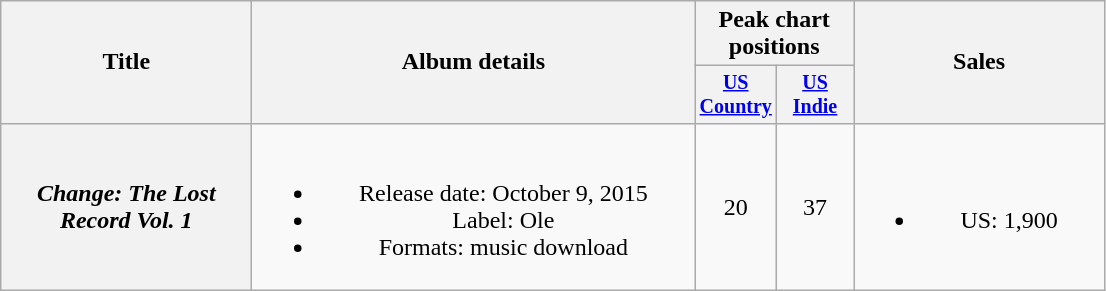<table class="wikitable plainrowheaders" style="text-align:center;">
<tr>
<th rowspan="2" style="width:10em;">Title</th>
<th rowspan="2" style="width:18em;">Album details</th>
<th colspan="2">Peak chart<br>positions</th>
<th rowspan="2" style="width:10em;">Sales</th>
</tr>
<tr style="font-size:smaller;">
<th style="width:45px;"><a href='#'>US Country</a><br></th>
<th style="width:45px;"><a href='#'>US Indie</a><br></th>
</tr>
<tr>
<th scope="row"><em>Change: The Lost Record Vol. 1</em></th>
<td><br><ul><li>Release date: October 9, 2015</li><li>Label: Ole</li><li>Formats: music download</li></ul></td>
<td>20</td>
<td>37</td>
<td><br><ul><li>US: 1,900</li></ul></td>
</tr>
</table>
